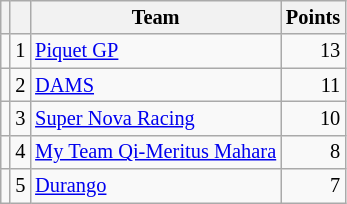<table class="wikitable" style="font-size: 85%;">
<tr>
<th></th>
<th></th>
<th>Team</th>
<th>Points</th>
</tr>
<tr>
<td align="left"></td>
<td align="center">1</td>
<td> <a href='#'>Piquet GP</a></td>
<td align="right">13</td>
</tr>
<tr>
<td align="left"></td>
<td align="center">2</td>
<td> <a href='#'>DAMS</a></td>
<td align="right">11</td>
</tr>
<tr>
<td align="left"></td>
<td align="center">3</td>
<td> <a href='#'>Super Nova Racing</a></td>
<td align="right">10</td>
</tr>
<tr>
<td align="left"></td>
<td align="center">4</td>
<td> <a href='#'>My Team Qi-Meritus Mahara</a></td>
<td align="right">8</td>
</tr>
<tr>
<td align="left"></td>
<td align="center">5</td>
<td> <a href='#'>Durango</a></td>
<td align="right">7</td>
</tr>
</table>
